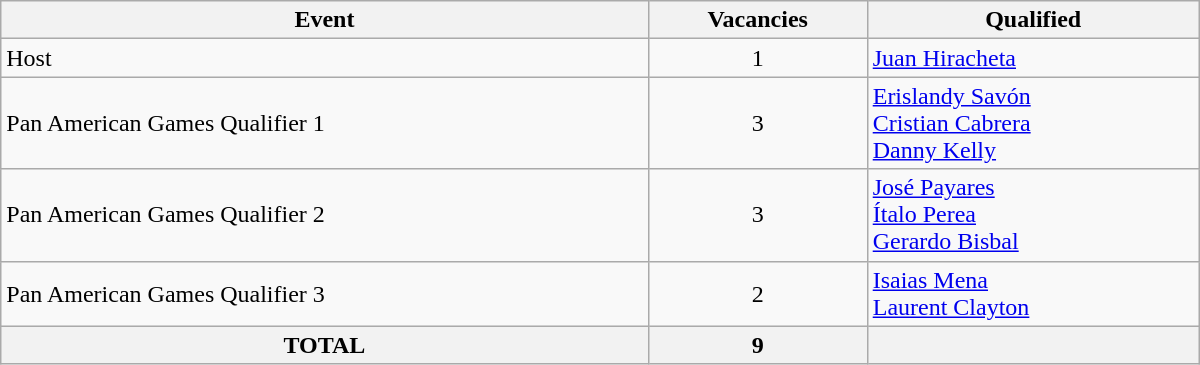<table class = "wikitable" width=800>
<tr>
<th>Event</th>
<th>Vacancies</th>
<th>Qualified</th>
</tr>
<tr>
<td>Host</td>
<td align="center">1</td>
<td> <a href='#'>Juan Hiracheta</a></td>
</tr>
<tr>
<td>Pan American Games Qualifier 1</td>
<td align="center">3</td>
<td> <a href='#'>Erislandy Savón</a> <br>  <a href='#'>Cristian Cabrera</a><br>  <a href='#'>Danny Kelly</a></td>
</tr>
<tr>
<td>Pan American Games Qualifier 2</td>
<td align="center">3</td>
<td> <a href='#'>José Payares</a><br>  <a href='#'>Ítalo Perea</a> <br>  <a href='#'>Gerardo Bisbal</a></td>
</tr>
<tr>
<td>Pan American Games Qualifier 3</td>
<td align="center">2</td>
<td> <a href='#'>Isaias Mena</a><br>  <a href='#'>Laurent Clayton</a></td>
</tr>
<tr>
<th colspan="1">TOTAL</th>
<th>9</th>
<th></th>
</tr>
</table>
